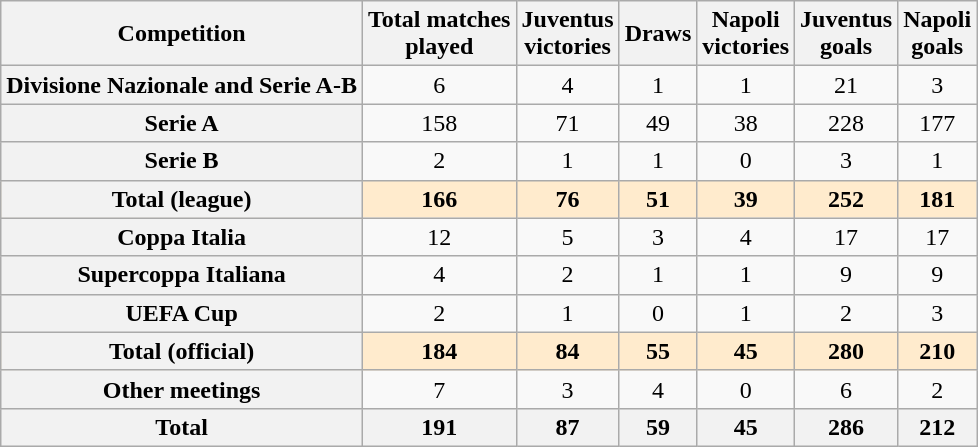<table class="wikitable" style="text-align: center;">
<tr>
<th>Competition</th>
<th>Total matches<br>played</th>
<th>Juventus<br>victories</th>
<th>Draws</th>
<th>Napoli<br>victories</th>
<th>Juventus<br>goals</th>
<th>Napoli<br>goals</th>
</tr>
<tr>
<th>Divisione Nazionale and Serie A-B</th>
<td>6</td>
<td>4</td>
<td>1</td>
<td>1</td>
<td>21</td>
<td>3</td>
</tr>
<tr>
<th>Serie A</th>
<td>158</td>
<td>71</td>
<td>49</td>
<td>38</td>
<td>228</td>
<td>177</td>
</tr>
<tr>
<th>Serie B</th>
<td>2</td>
<td>1</td>
<td>1</td>
<td>0</td>
<td>3</td>
<td>1</td>
</tr>
<tr bgcolor=blanchedalmond>
<th>Total (league)</th>
<td><strong>166</strong></td>
<td><strong>76</strong></td>
<td><strong>51</strong></td>
<td><strong>39</strong></td>
<td><strong>252</strong></td>
<td><strong>181</strong></td>
</tr>
<tr>
<th>Coppa Italia</th>
<td>12</td>
<td>5</td>
<td>3</td>
<td>4</td>
<td>17</td>
<td>17</td>
</tr>
<tr>
<th>Supercoppa Italiana</th>
<td>4</td>
<td>2</td>
<td>1</td>
<td>1</td>
<td>9</td>
<td>9</td>
</tr>
<tr>
<th>UEFA Cup</th>
<td>2</td>
<td>1</td>
<td>0</td>
<td>1</td>
<td>2</td>
<td>3</td>
</tr>
<tr bgcolor=blanchedalmond>
<th>Total (official)</th>
<td><strong>184</strong></td>
<td><strong>84</strong></td>
<td><strong>55</strong></td>
<td><strong>45</strong></td>
<td><strong>280</strong></td>
<td><strong>210</strong></td>
</tr>
<tr>
<th>Other meetings</th>
<td>7</td>
<td>3</td>
<td>4</td>
<td>0</td>
<td>6</td>
<td>2</td>
</tr>
<tr>
<th>Total</th>
<th>191</th>
<th>87</th>
<th>59</th>
<th>45</th>
<th>286</th>
<th>212</th>
</tr>
</table>
